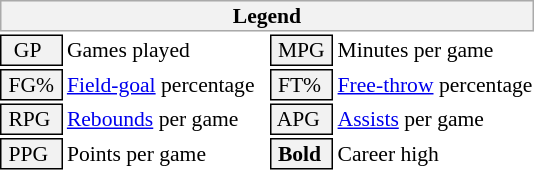<table class="toccolours" style="font-size: 90%; white-space: nowrap;">
<tr>
<th colspan="6" style="background:#f2f2f2; border:1px solid #aaa;">Legend</th>
</tr>
<tr>
<td style="background:#f2f2f2; border:1px solid black;">  GP</td>
<td>Games played</td>
<td style="background:#f2f2f2; border:1px solid black;"> MPG </td>
<td>Minutes per game</td>
</tr>
<tr>
<td style="background:#f2f2f2; border:1px solid black;"> FG% </td>
<td style="padding-right: 8px"><a href='#'>Field-goal</a> percentage</td>
<td style="background:#f2f2f2; border:1px solid black;"> FT% </td>
<td><a href='#'>Free-throw</a> percentage</td>
</tr>
<tr>
<td style="background:#f2f2f2; border:1px solid black;"> RPG </td>
<td><a href='#'>Rebounds</a> per game</td>
<td style="background:#f2f2f2; border:1px solid black;"> APG </td>
<td><a href='#'>Assists</a> per game</td>
</tr>
<tr>
<td style="background:#f2f2f2; border:1px solid black;"> PPG </td>
<td>Points per game</td>
<td style="background-color: #F2F2F2; border: 1px solid black"> <strong>Bold</strong> </td>
<td>Career high</td>
</tr>
</table>
